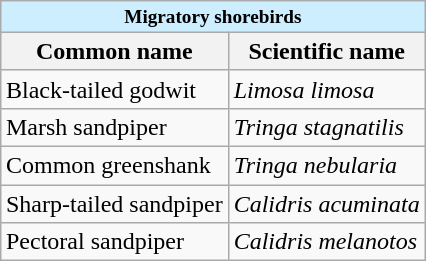<table class="wikitable" style="float: right;" border="1">
<tr>
<td colspan=2 style="font-size:80%; background:#cef; text-align:center;"><strong>Migratory shorebirds</strong></td>
</tr>
<tr>
<th>Common name</th>
<th>Scientific name</th>
</tr>
<tr>
<td>Black-tailed godwit</td>
<td><em>Limosa limosa</em></td>
</tr>
<tr>
<td>Marsh sandpiper</td>
<td><em>Tringa stagnatilis</em></td>
</tr>
<tr>
<td>Common greenshank</td>
<td><em>Tringa nebularia</em></td>
</tr>
<tr>
<td>Sharp-tailed sandpiper</td>
<td><em>Calidris acuminata</em></td>
</tr>
<tr>
<td>Pectoral sandpiper</td>
<td><em>Calidris melanotos</em></td>
</tr>
</table>
